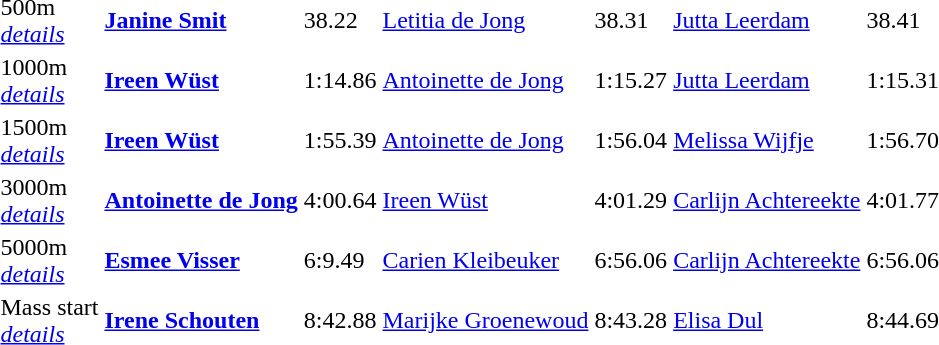<table>
<tr>
<td>500m <br> <a href='#'><em>details</em></a></td>
<td><strong><a href='#'>Janine Smit</a></strong><br></td>
<td>38.22</td>
<td><a href='#'>Letitia de Jong</a></td>
<td>38.31</td>
<td><a href='#'>Jutta Leerdam</a></td>
<td>38.41</td>
</tr>
<tr>
<td>1000m <br> <a href='#'><em>details</em></a></td>
<td><strong><a href='#'>Ireen Wüst</a></strong></td>
<td>1:14.86</td>
<td><a href='#'>Antoinette de Jong</a></td>
<td>1:15.27</td>
<td><a href='#'>Jutta Leerdam</a></td>
<td>1:15.31</td>
</tr>
<tr>
<td>1500m <br> <a href='#'><em>details</em></a></td>
<td><strong><a href='#'>Ireen Wüst</a></strong></td>
<td>1:55.39</td>
<td><a href='#'>Antoinette de Jong</a></td>
<td>1:56.04</td>
<td><a href='#'>Melissa Wijfje</a></td>
<td>1:56.70</td>
</tr>
<tr>
<td>3000m <br> <a href='#'><em>details</em></a></td>
<td><strong><a href='#'>Antoinette de Jong</a></strong></td>
<td>4:00.64</td>
<td><a href='#'>Ireen Wüst</a></td>
<td>4:01.29</td>
<td><a href='#'>Carlijn Achtereekte</a></td>
<td>4:01.77</td>
</tr>
<tr>
<td>5000m <br> <a href='#'><em>details</em></a></td>
<td><strong><a href='#'>Esmee Visser</a></strong></td>
<td>6:9.49</td>
<td><a href='#'>Carien Kleibeuker</a></td>
<td>6:56.06</td>
<td><a href='#'>Carlijn Achtereekte</a></td>
<td>6:56.06</td>
</tr>
<tr>
<td>Mass start <br> <a href='#'><em>details</em></a></td>
<td><strong><a href='#'>Irene Schouten</a></strong></td>
<td>8:42.88</td>
<td><a href='#'>Marijke Groenewoud</a></td>
<td>8:43.28</td>
<td><a href='#'>Elisa Dul</a></td>
<td>8:44.69</td>
</tr>
</table>
